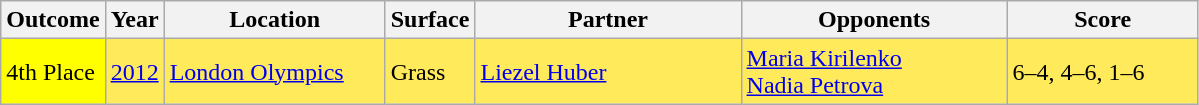<table class="sortable wikitable">
<tr>
<th>Outcome</th>
<th>Year</th>
<th width=140>Location</th>
<th>Surface</th>
<th width=170>Partner</th>
<th width=170>Opponents</th>
<th width=120>Score</th>
</tr>
<tr bgcolor=FFEA5C>
<td bgcolor=yellow>4th Place</td>
<td><a href='#'>2012</a></td>
<td><a href='#'>London Olympics</a></td>
<td>Grass</td>
<td> <a href='#'>Liezel Huber</a></td>
<td> <a href='#'>Maria Kirilenko</a> <br>  <a href='#'>Nadia Petrova</a></td>
<td>6–4, 4–6, 1–6</td>
</tr>
</table>
